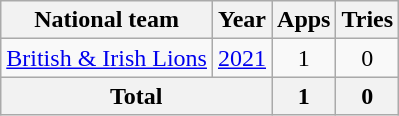<table class=wikitable style="text-align:center">
<tr>
<th>National team</th>
<th>Year</th>
<th>Apps</th>
<th>Tries</th>
</tr>
<tr>
<td rowspan="1"><a href='#'>British & Irish Lions</a></td>
<td><a href='#'>2021</a></td>
<td>1</td>
<td>0</td>
</tr>
<tr>
<th colspan="2">Total</th>
<th>1</th>
<th>0</th>
</tr>
</table>
